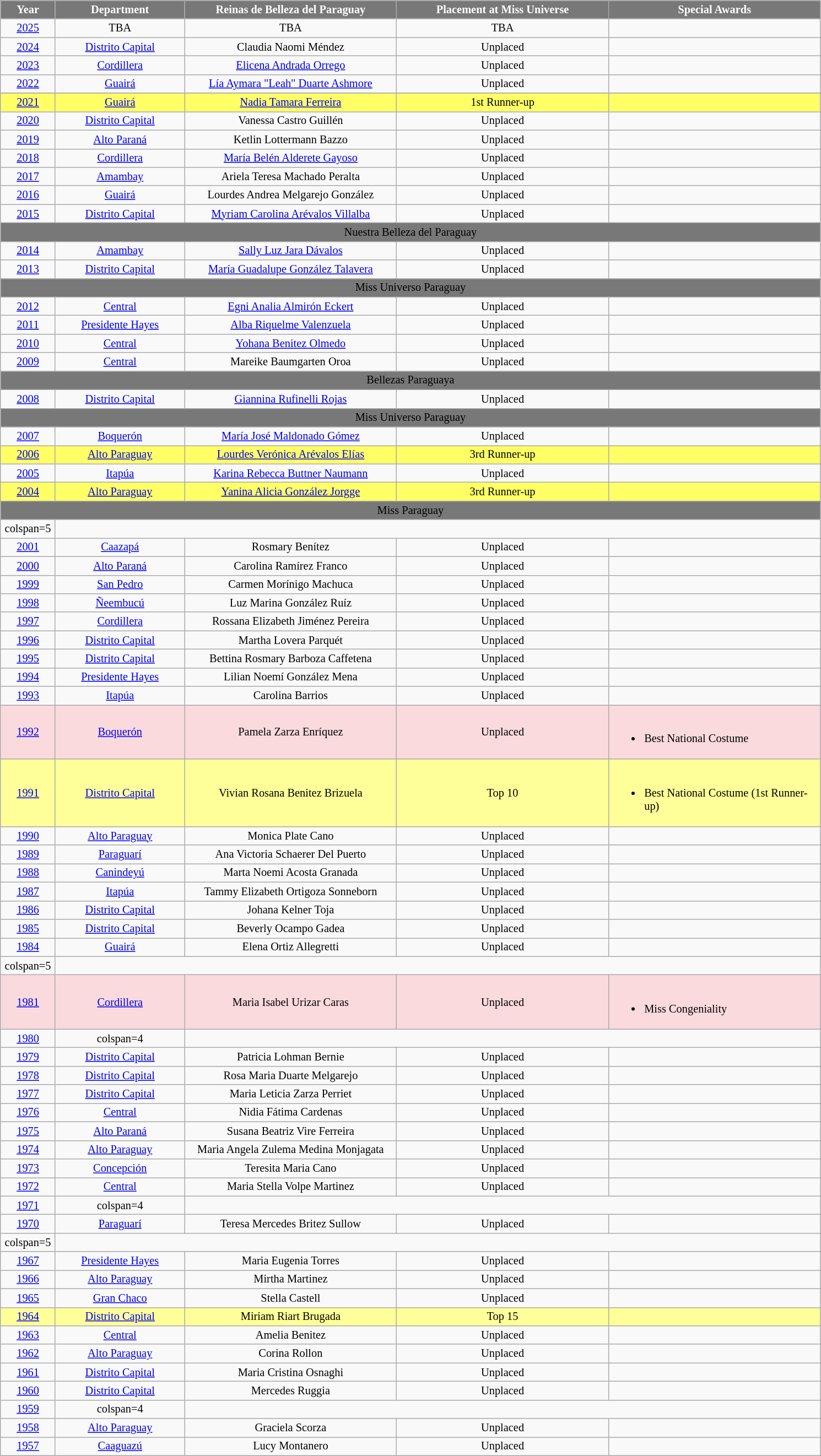<table class="wikitable " style="font-size: 85%; text-align:center">
<tr>
<th width="60" style="background-color:#787878;color:#FFFFFF;">Year</th>
<th width="150" style="background-color:#787878;color:#FFFFFF;">Department</th>
<th width="250" style="background-color:#787878;color:#FFFFFF;">Reinas de Belleza del Paraguay</th>
<th width="250" style="background-color:#787878;color:#FFFFFF;">Placement at Miss Universe</th>
<th width="250" style="background-color:#787878;color:#FFFFFF;">Special Awards</th>
</tr>
<tr>
<td><a href='#'>2025</a></td>
<td>TBA</td>
<td>TBA</td>
<td>TBA</td>
<td></td>
</tr>
<tr>
<td><a href='#'>2024</a></td>
<td><a href='#'>Distrito Capital</a></td>
<td>Claudia Naomi Méndez</td>
<td>Unplaced</td>
<td></td>
</tr>
<tr>
<td><a href='#'>2023</a></td>
<td><a href='#'>Cordillera</a></td>
<td><a href='#'>Elicena Andrada Orrego</a></td>
<td>Unplaced</td>
<td></td>
</tr>
<tr>
<td><a href='#'>2022</a></td>
<td><a href='#'>Guairá</a></td>
<td><a href='#'>Lía Aymara "Leah" Duarte Ashmore</a></td>
<td>Unplaced</td>
<td></td>
</tr>
<tr>
</tr>
<tr style="background-color:#FFFF66; ">
<td><a href='#'>2021</a></td>
<td><a href='#'>Guairá</a></td>
<td><a href='#'>Nadia Tamara Ferreira</a></td>
<td>1st Runner-up</td>
<td></td>
</tr>
<tr>
<td><a href='#'>2020</a></td>
<td><a href='#'>Distrito Capital</a></td>
<td>Vanessa Castro Guillén</td>
<td>Unplaced</td>
<td></td>
</tr>
<tr>
<td><a href='#'>2019</a></td>
<td><a href='#'>Alto Paraná</a></td>
<td>Ketlin Lottermann Bazzo</td>
<td>Unplaced</td>
<td></td>
</tr>
<tr>
<td><a href='#'>2018</a></td>
<td><a href='#'>Cordillera</a></td>
<td><a href='#'>María Belén Alderete Gayoso</a></td>
<td>Unplaced</td>
<td></td>
</tr>
<tr>
<td><a href='#'>2017</a></td>
<td><a href='#'>Amambay</a></td>
<td>Ariela Teresa Machado Peralta</td>
<td>Unplaced</td>
<td></td>
</tr>
<tr>
<td><a href='#'>2016</a></td>
<td><a href='#'>Guairá</a></td>
<td>Lourdes Andrea Melgarejo González</td>
<td>Unplaced</td>
<td></td>
</tr>
<tr>
<td><a href='#'>2015</a></td>
<td><a href='#'>Distrito Capital</a></td>
<td><a href='#'>Myriam Carolina Arévalos Villalba</a></td>
<td>Unplaced</td>
<td></td>
</tr>
<tr bgcolor="#787878" align="center">
<td colspan="5"><span>Nuestra Belleza del Paraguay</span></td>
</tr>
<tr>
<td><a href='#'>2014</a></td>
<td><a href='#'>Amambay</a></td>
<td><a href='#'>Sally Luz Jara Dávalos</a></td>
<td>Unplaced</td>
<td></td>
</tr>
<tr>
<td><a href='#'>2013</a></td>
<td><a href='#'>Distrito Capital</a></td>
<td><a href='#'>María Guadalupe González Talavera</a></td>
<td>Unplaced</td>
<td></td>
</tr>
<tr bgcolor="#787878" align="center">
<td colspan="5"><span>Miss Universo Paraguay</span></td>
</tr>
<tr>
<td><a href='#'>2012</a></td>
<td><a href='#'>Central</a></td>
<td><a href='#'>Egni Analia Almirón Eckert</a></td>
<td>Unplaced</td>
<td></td>
</tr>
<tr>
<td><a href='#'>2011</a></td>
<td><a href='#'>Presidente Hayes</a></td>
<td><a href='#'>Alba Riquelme Valenzuela</a></td>
<td>Unplaced</td>
<td></td>
</tr>
<tr>
<td><a href='#'>2010</a></td>
<td><a href='#'>Central</a></td>
<td><a href='#'>Yohana Benitez Olmedo</a></td>
<td>Unplaced</td>
<td></td>
</tr>
<tr>
<td><a href='#'>2009</a></td>
<td><a href='#'>Central</a></td>
<td>Mareike Baumgarten Oroa</td>
<td>Unplaced</td>
<td></td>
</tr>
<tr bgcolor="#787878" align="center">
<td colspan="5"><span>Bellezas Paraguaya</span></td>
</tr>
<tr>
<td><a href='#'>2008</a></td>
<td><a href='#'>Distrito Capital</a></td>
<td><a href='#'>Giannina Rufinelli Rojas</a></td>
<td>Unplaced</td>
<td></td>
</tr>
<tr bgcolor="#787878" align="center">
<td colspan="5"><span>Miss Universo Paraguay</span></td>
</tr>
<tr>
<td><a href='#'>2007</a></td>
<td><a href='#'>Boquerón</a></td>
<td><a href='#'>María José Maldonado Gómez</a></td>
<td>Unplaced</td>
<td></td>
</tr>
<tr style="background-color:#FFFF66; ">
<td><a href='#'>2006</a></td>
<td><a href='#'>Alto Paraguay</a></td>
<td><a href='#'>Lourdes Verónica Arévalos Elías</a></td>
<td>3rd Runner-up</td>
<td></td>
</tr>
<tr>
<td><a href='#'>2005</a></td>
<td><a href='#'>Itapúa</a></td>
<td><a href='#'>Karina Rebecca Buttner Naumann</a></td>
<td>Unplaced</td>
<td></td>
</tr>
<tr style="background-color:#FFFF66; ">
<td><a href='#'>2004</a></td>
<td><a href='#'>Alto Paraguay</a></td>
<td><a href='#'>Yanina Alicia González Jorgge</a></td>
<td>3rd Runner-up</td>
<td></td>
</tr>
<tr bgcolor="#787878" align="center">
<td colspan="5"><span>Miss Paraguay</span></td>
</tr>
<tr>
<td>colspan=5 </td>
</tr>
<tr>
<td><a href='#'>2001</a></td>
<td><a href='#'>Caazapá</a></td>
<td>Rosmary Benítez</td>
<td>Unplaced</td>
<td></td>
</tr>
<tr>
<td><a href='#'>2000</a></td>
<td><a href='#'>Alto Paraná</a></td>
<td>Carolina Ramírez Franco</td>
<td>Unplaced</td>
<td></td>
</tr>
<tr>
<td><a href='#'>1999</a></td>
<td><a href='#'>San Pedro</a></td>
<td>Carmen Morínigo Machuca</td>
<td>Unplaced</td>
<td></td>
</tr>
<tr>
<td><a href='#'>1998</a></td>
<td><a href='#'>Ñeembucú</a></td>
<td>Luz Marina González Ruíz</td>
<td>Unplaced</td>
<td></td>
</tr>
<tr>
<td><a href='#'>1997</a></td>
<td><a href='#'>Cordillera</a></td>
<td>Rossana Elizabeth Jiménez Pereira</td>
<td>Unplaced</td>
<td></td>
</tr>
<tr>
<td><a href='#'>1996</a></td>
<td><a href='#'>Distrito Capital</a></td>
<td>Martha Lovera Parquét</td>
<td>Unplaced</td>
<td></td>
</tr>
<tr>
<td><a href='#'>1995</a></td>
<td><a href='#'>Distrito Capital</a></td>
<td>Bettina Rosmary Barboza Caffetena</td>
<td>Unplaced</td>
<td></td>
</tr>
<tr>
<td><a href='#'>1994</a></td>
<td><a href='#'>Presidente Hayes</a></td>
<td>Lilian Noemí González Mena</td>
<td>Unplaced</td>
<td></td>
</tr>
<tr>
<td><a href='#'>1993</a></td>
<td><a href='#'>Itapúa</a></td>
<td>Carolina Barrios</td>
<td>Unplaced</td>
<td></td>
</tr>
<tr style="background-color:#FADADD;">
<td><a href='#'>1992</a></td>
<td><a href='#'>Boquerón</a></td>
<td>Pamela Zarza Enríquez</td>
<td>Unplaced</td>
<td align="left"><br><ul><li>Best National Costume</li></ul></td>
</tr>
<tr style="background-color:#FFFF99;">
<td><a href='#'>1991</a></td>
<td><a href='#'>Distrito Capital</a></td>
<td>Vivian Rosana Benitez Brizuela</td>
<td>Top 10</td>
<td align="left"><br><ul><li>Best National Costume (1st Runner-up)</li></ul></td>
</tr>
<tr>
<td><a href='#'>1990</a></td>
<td><a href='#'>Alto Paraguay</a></td>
<td>Monica Plate Cano</td>
<td>Unplaced</td>
<td></td>
</tr>
<tr>
<td><a href='#'>1989</a></td>
<td><a href='#'>Paraguarí</a></td>
<td>Ana Victoria Schaerer Del Puerto</td>
<td>Unplaced</td>
<td></td>
</tr>
<tr>
<td><a href='#'>1988</a></td>
<td><a href='#'>Canindeyú</a></td>
<td>Marta Noemi Acosta Granada</td>
<td>Unplaced</td>
<td></td>
</tr>
<tr>
<td><a href='#'>1987</a></td>
<td><a href='#'>Itapúa</a></td>
<td>Tammy Elizabeth Ortigoza Sonneborn</td>
<td>Unplaced</td>
<td></td>
</tr>
<tr>
<td><a href='#'>1986</a></td>
<td><a href='#'>Distrito Capital</a></td>
<td>Johana Kelner Toja</td>
<td>Unplaced</td>
<td></td>
</tr>
<tr>
<td><a href='#'>1985</a></td>
<td><a href='#'>Distrito Capital</a></td>
<td>Beverly Ocampo Gadea</td>
<td>Unplaced</td>
<td></td>
</tr>
<tr>
<td><a href='#'>1984</a></td>
<td><a href='#'>Guairá</a></td>
<td>Elena Ortiz Allegretti</td>
<td>Unplaced</td>
<td></td>
</tr>
<tr>
<td>colspan=5 </td>
</tr>
<tr style="background-color:#FADADD;">
<td><a href='#'>1981</a></td>
<td><a href='#'>Cordillera</a></td>
<td>Maria Isabel Urizar Caras</td>
<td>Unplaced</td>
<td align="left"><br><ul><li>Miss Congeniality</li></ul></td>
</tr>
<tr>
<td><a href='#'>1980</a></td>
<td>colspan=4 </td>
</tr>
<tr>
<td><a href='#'>1979</a></td>
<td><a href='#'>Distrito Capital</a></td>
<td>Patricia Lohman Bernie</td>
<td>Unplaced</td>
<td></td>
</tr>
<tr>
<td><a href='#'>1978</a></td>
<td><a href='#'>Distrito Capital</a></td>
<td>Rosa Maria Duarte Melgarejo</td>
<td>Unplaced</td>
<td></td>
</tr>
<tr>
<td><a href='#'>1977</a></td>
<td><a href='#'>Distrito Capital</a></td>
<td>Maria Leticia Zarza Perriet</td>
<td>Unplaced</td>
<td></td>
</tr>
<tr>
<td><a href='#'>1976</a></td>
<td><a href='#'>Central</a></td>
<td>Nidia Fátima Cardenas</td>
<td>Unplaced</td>
<td></td>
</tr>
<tr>
<td><a href='#'>1975</a></td>
<td><a href='#'>Alto Paraná</a></td>
<td>Susana Beatriz Vire Ferreira</td>
<td>Unplaced</td>
<td></td>
</tr>
<tr>
<td><a href='#'>1974</a></td>
<td><a href='#'>Alto Paraguay</a></td>
<td>Maria Angela Zulema Medina Monjagata</td>
<td>Unplaced</td>
<td></td>
</tr>
<tr>
<td><a href='#'>1973</a></td>
<td><a href='#'>Concepción</a></td>
<td>Teresita Maria Cano</td>
<td>Unplaced</td>
<td></td>
</tr>
<tr>
<td><a href='#'>1972</a></td>
<td><a href='#'>Central</a></td>
<td>Maria Stella Volpe Martinez</td>
<td>Unplaced</td>
<td></td>
</tr>
<tr>
<td><a href='#'>1971</a></td>
<td>colspan=4 </td>
</tr>
<tr>
<td><a href='#'>1970</a></td>
<td><a href='#'>Paraguarí</a></td>
<td>Teresa Mercedes Britez Sullow</td>
<td>Unplaced</td>
<td></td>
</tr>
<tr>
<td>colspan=5 </td>
</tr>
<tr>
<td><a href='#'>1967</a></td>
<td><a href='#'>Presidente Hayes</a></td>
<td>Maria Eugenia Torres</td>
<td>Unplaced</td>
<td></td>
</tr>
<tr>
<td><a href='#'>1966</a></td>
<td><a href='#'>Alto Paraguay</a></td>
<td>Mirtha Martinez</td>
<td>Unplaced</td>
<td></td>
</tr>
<tr>
<td><a href='#'>1965</a></td>
<td><a href='#'>Gran Chaco</a></td>
<td>Stella Castell</td>
<td>Unplaced</td>
<td></td>
</tr>
<tr style="background-color:#FFFF99;">
<td><a href='#'>1964</a></td>
<td><a href='#'>Distrito Capital</a></td>
<td>Miriam Riart Brugada</td>
<td>Top 15</td>
<td></td>
</tr>
<tr>
<td><a href='#'>1963</a></td>
<td><a href='#'>Central</a></td>
<td>Amelia Benitez</td>
<td>Unplaced</td>
<td></td>
</tr>
<tr>
<td><a href='#'>1962</a></td>
<td><a href='#'>Alto Paraguay</a></td>
<td>Corina Rollon</td>
<td>Unplaced</td>
<td></td>
</tr>
<tr>
<td><a href='#'>1961</a></td>
<td><a href='#'>Distrito Capital</a></td>
<td>Maria Cristina Osnaghi</td>
<td>Unplaced</td>
<td></td>
</tr>
<tr>
<td><a href='#'>1960</a></td>
<td><a href='#'>Distrito Capital</a></td>
<td>Mercedes Ruggia</td>
<td>Unplaced</td>
<td></td>
</tr>
<tr>
<td><a href='#'>1959</a></td>
<td>colspan=4 </td>
</tr>
<tr>
<td><a href='#'>1958</a></td>
<td><a href='#'>Alto Paraguay</a></td>
<td>Graciela Scorza</td>
<td>Unplaced</td>
<td></td>
</tr>
<tr>
<td><a href='#'>1957</a></td>
<td><a href='#'>Caaguazú</a></td>
<td>Lucy Montanero</td>
<td>Unplaced</td>
<td></td>
</tr>
</table>
